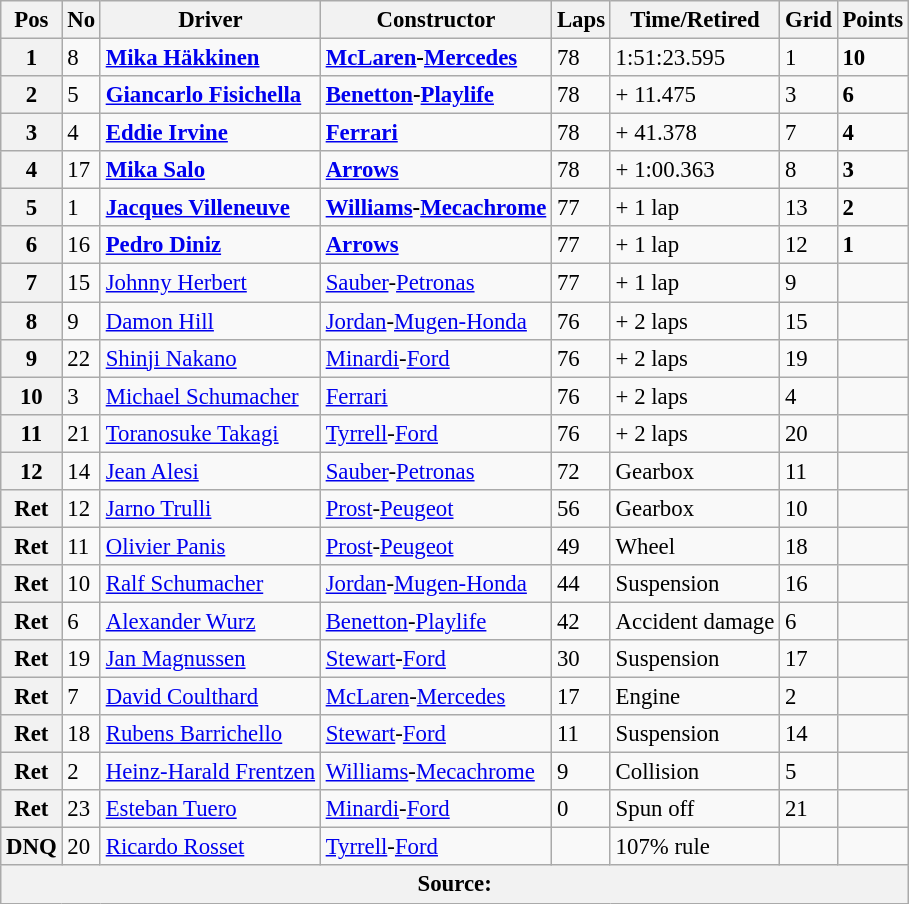<table class="wikitable" style="font-size: 95%;">
<tr>
<th>Pos</th>
<th>No</th>
<th>Driver</th>
<th>Constructor</th>
<th>Laps</th>
<th>Time/Retired</th>
<th>Grid</th>
<th>Points</th>
</tr>
<tr>
<th>1</th>
<td>8</td>
<td> <strong><a href='#'>Mika Häkkinen</a></strong></td>
<td><strong><a href='#'>McLaren</a>-<a href='#'>Mercedes</a></strong></td>
<td>78</td>
<td>1:51:23.595</td>
<td>1</td>
<td><strong>10</strong></td>
</tr>
<tr>
<th>2</th>
<td>5</td>
<td> <strong><a href='#'>Giancarlo Fisichella</a></strong></td>
<td><strong><a href='#'>Benetton</a>-<a href='#'>Playlife</a></strong></td>
<td>78</td>
<td>+ 11.475</td>
<td>3</td>
<td><strong>6</strong></td>
</tr>
<tr>
<th>3</th>
<td>4</td>
<td> <strong><a href='#'>Eddie Irvine</a></strong></td>
<td><strong><a href='#'>Ferrari</a></strong></td>
<td>78</td>
<td>+ 41.378</td>
<td>7</td>
<td><strong>4</strong></td>
</tr>
<tr>
<th>4</th>
<td>17</td>
<td> <strong><a href='#'>Mika Salo</a></strong></td>
<td><strong><a href='#'>Arrows</a></strong></td>
<td>78</td>
<td>+ 1:00.363</td>
<td>8</td>
<td><strong>3</strong></td>
</tr>
<tr>
<th>5</th>
<td>1</td>
<td> <strong><a href='#'>Jacques Villeneuve</a></strong></td>
<td><strong><a href='#'>Williams</a>-<a href='#'>Mecachrome</a></strong></td>
<td>77</td>
<td>+ 1 lap</td>
<td>13</td>
<td><strong>2</strong></td>
</tr>
<tr>
<th>6</th>
<td>16</td>
<td> <strong><a href='#'>Pedro Diniz</a></strong></td>
<td><strong><a href='#'>Arrows</a></strong></td>
<td>77</td>
<td>+ 1 lap</td>
<td>12</td>
<td><strong>1</strong></td>
</tr>
<tr>
<th>7</th>
<td>15</td>
<td> <a href='#'>Johnny Herbert</a></td>
<td><a href='#'>Sauber</a>-<a href='#'>Petronas</a></td>
<td>77</td>
<td>+ 1 lap</td>
<td>9</td>
<td> </td>
</tr>
<tr>
<th>8</th>
<td>9</td>
<td> <a href='#'>Damon Hill</a></td>
<td><a href='#'>Jordan</a>-<a href='#'>Mugen-Honda</a></td>
<td>76</td>
<td>+ 2 laps</td>
<td>15</td>
<td> </td>
</tr>
<tr>
<th>9</th>
<td>22</td>
<td> <a href='#'>Shinji Nakano</a></td>
<td><a href='#'>Minardi</a>-<a href='#'>Ford</a></td>
<td>76</td>
<td>+ 2 laps</td>
<td>19</td>
<td> </td>
</tr>
<tr>
<th>10</th>
<td>3</td>
<td> <a href='#'>Michael Schumacher</a></td>
<td><a href='#'>Ferrari</a></td>
<td>76</td>
<td>+ 2 laps</td>
<td>4</td>
<td> </td>
</tr>
<tr>
<th>11</th>
<td>21</td>
<td> <a href='#'>Toranosuke Takagi</a></td>
<td><a href='#'>Tyrrell</a>-<a href='#'>Ford</a></td>
<td>76</td>
<td>+ 2 laps</td>
<td>20</td>
<td> </td>
</tr>
<tr>
<th>12</th>
<td>14</td>
<td> <a href='#'>Jean Alesi</a></td>
<td><a href='#'>Sauber</a>-<a href='#'>Petronas</a></td>
<td>72</td>
<td>Gearbox</td>
<td>11</td>
<td> </td>
</tr>
<tr>
<th>Ret</th>
<td>12</td>
<td> <a href='#'>Jarno Trulli</a></td>
<td><a href='#'>Prost</a>-<a href='#'>Peugeot</a></td>
<td>56</td>
<td>Gearbox</td>
<td>10</td>
<td> </td>
</tr>
<tr>
<th>Ret</th>
<td>11</td>
<td> <a href='#'>Olivier Panis</a></td>
<td><a href='#'>Prost</a>-<a href='#'>Peugeot</a></td>
<td>49</td>
<td>Wheel</td>
<td>18</td>
<td> </td>
</tr>
<tr>
<th>Ret</th>
<td>10</td>
<td> <a href='#'>Ralf Schumacher</a></td>
<td><a href='#'>Jordan</a>-<a href='#'>Mugen-Honda</a></td>
<td>44</td>
<td>Suspension</td>
<td>16</td>
<td> </td>
</tr>
<tr>
<th>Ret</th>
<td>6</td>
<td> <a href='#'>Alexander Wurz</a></td>
<td><a href='#'>Benetton</a>-<a href='#'>Playlife</a></td>
<td>42</td>
<td>Accident damage</td>
<td>6</td>
<td> </td>
</tr>
<tr>
<th>Ret</th>
<td>19</td>
<td> <a href='#'>Jan Magnussen</a></td>
<td><a href='#'>Stewart</a>-<a href='#'>Ford</a></td>
<td>30</td>
<td>Suspension</td>
<td>17</td>
<td> </td>
</tr>
<tr>
<th>Ret</th>
<td>7</td>
<td> <a href='#'>David Coulthard</a></td>
<td><a href='#'>McLaren</a>-<a href='#'>Mercedes</a></td>
<td>17</td>
<td>Engine</td>
<td>2</td>
<td> </td>
</tr>
<tr>
<th>Ret</th>
<td>18</td>
<td> <a href='#'>Rubens Barrichello</a></td>
<td><a href='#'>Stewart</a>-<a href='#'>Ford</a></td>
<td>11</td>
<td>Suspension</td>
<td>14</td>
<td> </td>
</tr>
<tr>
<th>Ret</th>
<td>2</td>
<td> <a href='#'>Heinz-Harald Frentzen</a></td>
<td><a href='#'>Williams</a>-<a href='#'>Mecachrome</a></td>
<td>9</td>
<td>Collision</td>
<td>5</td>
<td> </td>
</tr>
<tr>
<th>Ret</th>
<td>23</td>
<td> <a href='#'>Esteban Tuero</a></td>
<td><a href='#'>Minardi</a>-<a href='#'>Ford</a></td>
<td>0</td>
<td>Spun off</td>
<td>21</td>
<td> </td>
</tr>
<tr>
<th>DNQ</th>
<td>20</td>
<td> <a href='#'>Ricardo Rosset</a></td>
<td><a href='#'>Tyrrell</a>-<a href='#'>Ford</a></td>
<td></td>
<td>107% rule</td>
<td></td>
<td> </td>
</tr>
<tr>
<th colspan="8">Source:</th>
</tr>
</table>
